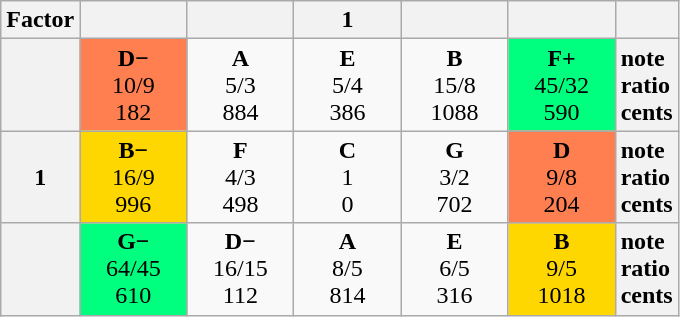<table class="wikitable" style="text-align: center;">
<tr>
<th>Factor</th>
<th style="width: 4em"></th>
<th style="width: 4em"></th>
<th style="width: 4em">1</th>
<th style="width: 4em"></th>
<th style="width: 4em"></th>
<th></th>
</tr>
<tr>
<th></th>
<td style="background-color: #FF7F50"><strong>D−</strong> <br> 10/9 <br> 182</td>
<td><strong>A</strong> <br> 5/3 <br> 884</td>
<td><strong>E</strong> <br> 5/4 <br> 386</td>
<td><strong>B</strong> <br> 15/8 <br> 1088</td>
<td style="background-color: #00FF7F"><strong>F+</strong> <br> 45/32 <br> 590</td>
<th style="text-align: left">note <br> ratio <br> cents</th>
</tr>
<tr>
<th>1</th>
<td style="background-color: #FFD700"><strong>B−</strong> <br> 16/9 <br> 996</td>
<td><strong>F</strong> <br> 4/3 <br> 498</td>
<td><strong>C</strong> <br> 1 <br> 0</td>
<td><strong>G</strong> <br> 3/2 <br> 702</td>
<td style="background-color: #FF7F50"><strong>D</strong> <br> 9/8 <br> 204</td>
<th style="text-align: left">note <br> ratio <br> cents</th>
</tr>
<tr>
<th></th>
<td style="background-color: #00FF7F"><strong>G−</strong> <br> 64/45 <br> 610</td>
<td><strong>D−</strong> <br> 16/15 <br> 112</td>
<td><strong>A</strong> <br> 8/5 <br> 814</td>
<td><strong>E</strong> <br> 6/5 <br> 316</td>
<td style="background-color: #FFD700"><strong>B</strong> <br> 9/5 <br> 1018</td>
<th style="text-align: left">note <br> ratio <br> cents</th>
</tr>
</table>
